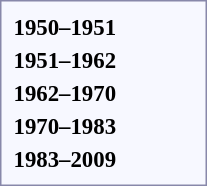<table style="border:1px solid #8888aa; background-color:#f7f8ff; padding:5px; font-size:95%; margin: 0px 12px 12px 0px; text-align:center;">
<tr>
<td rowspan=2><strong>1950–1951</strong></td>
<td colspan=2 rowspan=2></td>
<td colspan=2></td>
<td colspan=2></td>
<td colspan=2></td>
<td colspan=2 rowspan=2></td>
<td colspan=2></td>
<td colspan=2></td>
<td colspan=2 rowspan=2></td>
<td colspan=1></td>
<td colspan=1></td>
<td colspan=3></td>
<td colspan=3></td>
</tr>
<tr>
<td colspan=2></td>
<td colspan=2></td>
<td colspan=2></td>
<td colspan=2></td>
<td colspan=2></td>
<td colspan=1></td>
<td colspan=1></td>
<td colspan=3></td>
<td colspan=3></td>
</tr>
<tr>
<td rowspan=2><strong>1951–1962</strong></td>
<td colspan=2 rowspan=2></td>
<td colspan=2></td>
<td colspan=2></td>
<td colspan=2></td>
<td colspan=2 rowspan=2></td>
<td colspan=2></td>
<td colspan=2></td>
<td colspan=2 rowspan=2></td>
<td colspan=1></td>
<td colspan=1></td>
<td colspan=3></td>
<td colspan=3></td>
</tr>
<tr>
<td colspan=2></td>
<td colspan=2></td>
<td colspan=2></td>
<td colspan=2></td>
<td colspan=2></td>
<td colspan=1></td>
<td colspan=1></td>
<td colspan=3></td>
<td colspan=3></td>
</tr>
<tr>
<td rowspan=2><strong>1962–1970</strong></td>
<td colspan=2 rowspan=2></td>
<td colspan=2></td>
<td colspan=2></td>
<td colspan=2></td>
<td colspan=2 rowspan=2></td>
<td colspan=2></td>
<td colspan=2></td>
<td colspan=2></td>
<td colspan=2></td>
<td colspan=3></td>
<td colspan=3></td>
</tr>
<tr>
<td colspan=2></td>
<td colspan=2></td>
<td colspan=2></td>
<td colspan=2></td>
<td colspan=2></td>
<td colspan=2></td>
<td colspan=2></td>
<td colspan=3></td>
<td colspan=3></td>
</tr>
<tr>
<td rowspan=2><strong>1970–1983</strong></td>
<td colspan=2 rowspan=2></td>
<td colspan=2></td>
<td colspan=2></td>
<td colspan=2></td>
<td colspan=2 rowspan=2></td>
<td colspan=2></td>
<td colspan=2></td>
<td colspan=2></td>
<td colspan=2></td>
<td colspan=2></td>
<td colspan=2></td>
<td colspan=2></td>
</tr>
<tr>
<td colspan=2></td>
<td colspan=2></td>
<td colspan=2></td>
<td colspan=2></td>
<td colspan=2></td>
<td colspan=2></td>
<td colspan=2></td>
<td colspan=2></td>
<td colspan=2></td>
<td colspan=2></td>
</tr>
<tr>
<td rowspan=2><strong>1983–2009</strong></td>
<td colspan=2 rowspan=2></td>
<td colspan=2></td>
<td colspan=2></td>
<td colspan=2></td>
<td colspan=2></td>
<td colspan=2></td>
<td colspan=2></td>
<td colspan=2></td>
<td colspan=2></td>
<td colspan=3></td>
<td colspan=3></td>
</tr>
<tr style="text-align:center;">
<td colspan=2></td>
<td colspan=2></td>
<td colspan=2></td>
<td colspan=2></td>
<td colspan=2></td>
<td colspan=2></td>
<td colspan=2></td>
<td colspan=2></td>
<td colspan=3></td>
<td colspan=3></td>
</tr>
</table>
